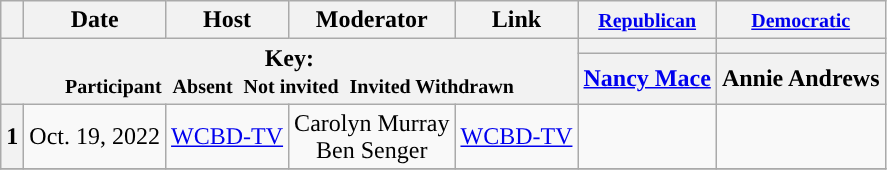<table class="wikitable" style="text-align:center;">
<tr>
<th scope="col"></th>
<th scope="col">Date</th>
<th scope="col">Host</th>
<th scope="col">Moderator</th>
<th scope="col">Link</th>
<th scope="col"><small><a href='#'>Republican</a></small></th>
<th scope="col"><small><a href='#'>Democratic</a></small></th>
</tr>
<tr>
<th colspan="5" rowspan="2">Key:<br> <small>Participant </small>  <small>Absent </small>  <small>Not invited </small>  <small>Invited  Withdrawn</small></th>
<th scope="col" style="background:"></th>
<th scope="col" style="background:"></th>
</tr>
<tr>
<th scope="col"><a href='#'>Nancy Mace</a></th>
<th scope="col">Annie Andrews</th>
</tr>
<tr>
<th>1</th>
<td style="white-space:nowrap;">Oct. 19, 2022</td>
<td style="white-space:nowrap;"><a href='#'>WCBD-TV</a></td>
<td style="white-space:nowrap;">Carolyn Murray<br>Ben Senger</td>
<td style="white-space:nowrap;"><a href='#'>WCBD-TV</a></td>
<td></td>
<td></td>
</tr>
<tr>
</tr>
</table>
